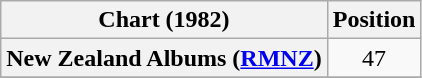<table class="wikitable plainrowheaders" style="text-align:center">
<tr>
<th scope="col">Chart (1982)</th>
<th scope="col">Position</th>
</tr>
<tr>
<th scope="row">New Zealand Albums (<a href='#'>RMNZ</a>)</th>
<td>47</td>
</tr>
<tr>
</tr>
</table>
